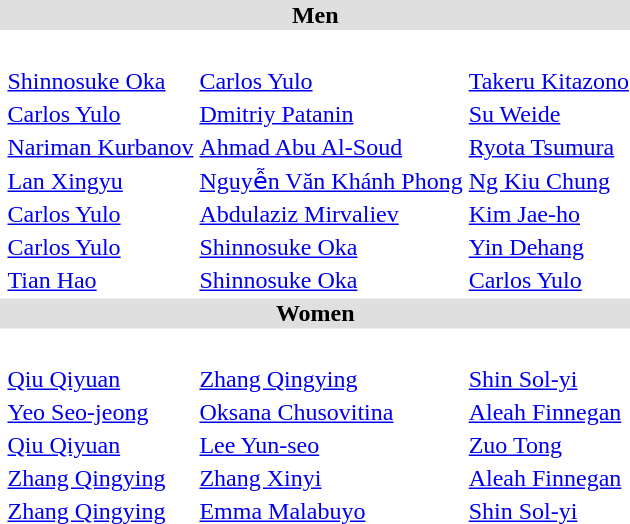<table>
<tr style="background:#dfdfdf;">
<td colspan="7" style="text-align:center;"><strong>Men</strong></td>
</tr>
<tr>
<th scope=row style="text-align:left"></th>
<td> <br> </td>
<td> <br> </td>
<td> <br> </td>
</tr>
<tr>
<th scope=row style="text-align:left"></th>
<td> <a href='#'>Shinnosuke Oka</a></td>
<td> <a href='#'>Carlos Yulo</a></td>
<td> <a href='#'>Takeru Kitazono</a></td>
</tr>
<tr>
<th scope=row style="text-align:left"></th>
<td> <a href='#'>Carlos Yulo</a></td>
<td> <a href='#'>Dmitriy Patanin</a></td>
<td> <a href='#'>Su Weide</a></td>
</tr>
<tr>
<th scope=row style="text-align:left"></th>
<td> <a href='#'>Nariman Kurbanov</a></td>
<td> <a href='#'>Ahmad Abu Al-Soud</a></td>
<td> <a href='#'>Ryota Tsumura</a></td>
</tr>
<tr>
<th scope=row style="text-align:left"></th>
<td> <a href='#'>Lan Xingyu</a></td>
<td> <a href='#'>Nguyễn Văn Khánh Phong</a></td>
<td> <a href='#'>Ng Kiu Chung</a></td>
</tr>
<tr>
<th scope=row style="text-align:left"></th>
<td> <a href='#'>Carlos Yulo</a></td>
<td> <a href='#'>Abdulaziz Mirvaliev</a></td>
<td> <a href='#'>Kim Jae-ho</a></td>
</tr>
<tr>
<th scope=row style="text-align:left"></th>
<td> <a href='#'>Carlos Yulo</a></td>
<td> <a href='#'>Shinnosuke Oka</a></td>
<td> <a href='#'>Yin Dehang</a></td>
</tr>
<tr>
<th scope=row style="text-align:left"></th>
<td> <a href='#'>Tian Hao</a></td>
<td> <a href='#'>Shinnosuke Oka</a></td>
<td> <a href='#'>Carlos Yulo</a></td>
</tr>
<tr style="background:#dfdfdf;">
<td colspan="7" style="text-align:center;"><strong>Women</strong></td>
</tr>
<tr>
<th scope=row style="text-align:left"></th>
<td> <br> </td>
<td> <br> </td>
<td> <br> </td>
</tr>
<tr>
<th scope=row style="text-align:left"></th>
<td> <a href='#'>Qiu Qiyuan</a></td>
<td> <a href='#'>Zhang Qingying</a></td>
<td> <a href='#'>Shin Sol-yi</a></td>
</tr>
<tr>
<th scope=row style="text-align:left"></th>
<td> <a href='#'>Yeo Seo-jeong</a></td>
<td> <a href='#'>Oksana Chusovitina</a></td>
<td> <a href='#'>Aleah Finnegan</a></td>
</tr>
<tr>
<th scope=row style="text-align:left"></th>
<td> <a href='#'>Qiu Qiyuan</a></td>
<td> <a href='#'>Lee Yun-seo</a></td>
<td> <a href='#'>Zuo Tong</a></td>
</tr>
<tr>
<th scope=row style="text-align:left"></th>
<td> <a href='#'>Zhang Qingying</a></td>
<td> <a href='#'>Zhang Xinyi</a></td>
<td> <a href='#'>Aleah Finnegan</a></td>
</tr>
<tr>
<th scope=row style="text-align:left"></th>
<td> <a href='#'>Zhang Qingying</a></td>
<td> <a href='#'>Emma Malabuyo</a></td>
<td> <a href='#'>Shin Sol-yi</a></td>
</tr>
</table>
